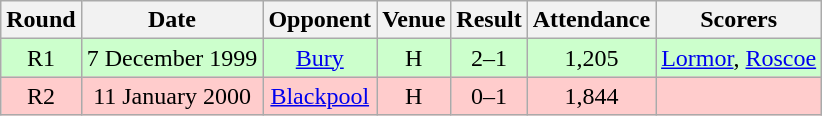<table class= "wikitable " style="font-size:100%; text-align:center">
<tr>
<th>Round</th>
<th>Date</th>
<th>Opponent</th>
<th>Venue</th>
<th>Result</th>
<th>Attendance</th>
<th>Scorers</th>
</tr>
<tr style="background: #CCFFCC;">
<td>R1</td>
<td>7 December 1999</td>
<td><a href='#'>Bury</a></td>
<td>H</td>
<td>2–1</td>
<td>1,205</td>
<td><a href='#'>Lormor</a>, <a href='#'>Roscoe</a></td>
</tr>
<tr style="background: #FFCCCC;">
<td>R2</td>
<td>11 January 2000</td>
<td><a href='#'>Blackpool</a></td>
<td>H</td>
<td>0–1</td>
<td>1,844</td>
<td></td>
</tr>
</table>
